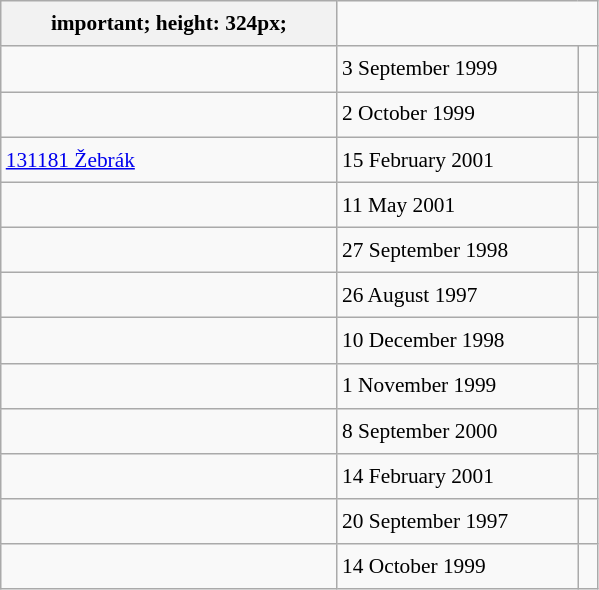<table class="wikitable" style="font-size: 89%; float: left; width: 28em; margin-right: 1em; line-height: 1.65em">
<tr>
<th>important; height: 324px;</th>
</tr>
<tr>
<td></td>
<td>3 September 1999</td>
<td></td>
</tr>
<tr>
<td></td>
<td>2 October 1999</td>
<td></td>
</tr>
<tr>
<td><a href='#'>131181 Žebrák</a></td>
<td>15 February 2001</td>
<td> </td>
</tr>
<tr>
<td></td>
<td>11 May 2001</td>
<td></td>
</tr>
<tr>
<td></td>
<td>27 September 1998</td>
<td></td>
</tr>
<tr>
<td></td>
<td>26 August 1997</td>
<td></td>
</tr>
<tr>
<td></td>
<td>10 December 1998</td>
<td></td>
</tr>
<tr>
<td></td>
<td>1 November 1999</td>
<td></td>
</tr>
<tr>
<td></td>
<td>8 September 2000</td>
<td></td>
</tr>
<tr>
<td></td>
<td>14 February 2001</td>
<td></td>
</tr>
<tr>
<td></td>
<td>20 September 1997</td>
<td></td>
</tr>
<tr>
<td></td>
<td>14 October 1999</td>
<td></td>
</tr>
</table>
